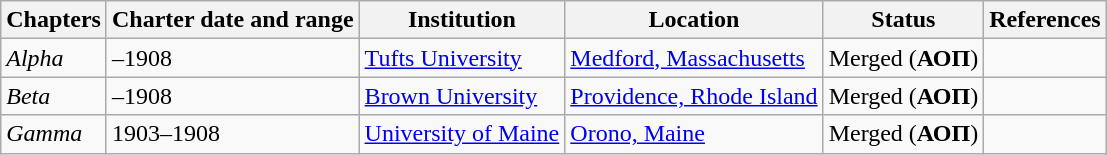<table class="wikitable sortable">
<tr>
<th>Chapters</th>
<th>Charter date and range</th>
<th>Institution</th>
<th>Location</th>
<th>Status</th>
<th>References</th>
</tr>
<tr>
<td><em>Alpha</em></td>
<td>–1908</td>
<td><a href='#'>Tufts University</a></td>
<td><a href='#'>Medford, Massachusetts</a></td>
<td>Merged (<strong>ΑΟΠ</strong>)</td>
<td></td>
</tr>
<tr>
<td><em>Beta</em></td>
<td>–1908</td>
<td><a href='#'>Brown University</a></td>
<td><a href='#'>Providence, Rhode Island</a></td>
<td>Merged (<strong>ΑΟΠ</strong>)</td>
<td></td>
</tr>
<tr>
<td><em>Gamma</em></td>
<td>1903–1908</td>
<td><a href='#'>University of Maine</a></td>
<td><a href='#'>Orono, Maine</a></td>
<td>Merged (<strong>ΑΟΠ</strong>)</td>
<td></td>
</tr>
</table>
